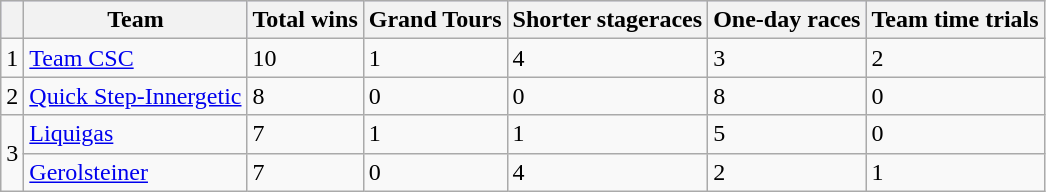<table class="wikitable">
<tr style="background:#ccccff;">
<th></th>
<th>Team</th>
<th>Total wins</th>
<th>Grand Tours</th>
<th>Shorter stageraces</th>
<th>One-day races</th>
<th>Team time trials</th>
</tr>
<tr>
<td>1</td>
<td><a href='#'>Team CSC</a></td>
<td>10</td>
<td>1</td>
<td>4</td>
<td>3</td>
<td>2</td>
</tr>
<tr>
<td>2</td>
<td><a href='#'>Quick Step-Innergetic</a></td>
<td>8</td>
<td>0</td>
<td>0</td>
<td>8</td>
<td>0</td>
</tr>
<tr>
<td rowspan="2">3</td>
<td><a href='#'>Liquigas</a></td>
<td>7</td>
<td>1</td>
<td>1</td>
<td>5</td>
<td>0</td>
</tr>
<tr>
<td><a href='#'>Gerolsteiner</a></td>
<td>7</td>
<td>0</td>
<td>4</td>
<td>2</td>
<td>1</td>
</tr>
</table>
